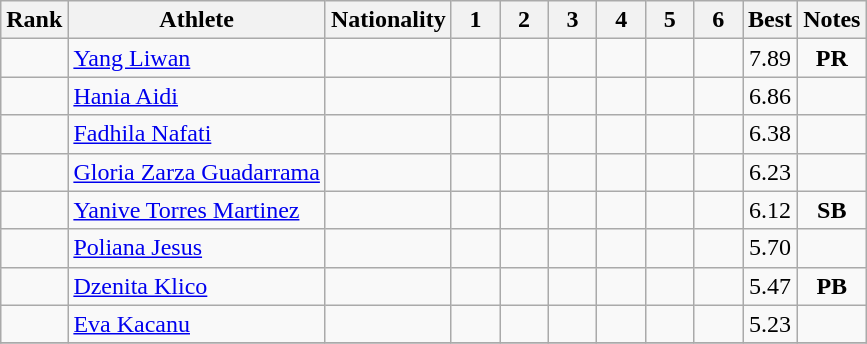<table class="wikitable sortable" style="text-align:center">
<tr>
<th>Rank</th>
<th>Athlete</th>
<th>Nationality</th>
<th width="25">1</th>
<th width="25">2</th>
<th width="25">3</th>
<th width="25">4</th>
<th width="25">5</th>
<th width="25">6</th>
<th>Best</th>
<th>Notes</th>
</tr>
<tr>
<td></td>
<td style="text-align:left;"><a href='#'>Yang Liwan</a></td>
<td style="text-align:left;"></td>
<td></td>
<td></td>
<td></td>
<td></td>
<td></td>
<td></td>
<td>7.89</td>
<td><strong>PR</strong></td>
</tr>
<tr>
<td></td>
<td style="text-align:left;"><a href='#'>Hania Aidi</a></td>
<td style="text-align:left;"></td>
<td></td>
<td></td>
<td></td>
<td></td>
<td></td>
<td></td>
<td>6.86</td>
<td></td>
</tr>
<tr>
<td></td>
<td style="text-align:left;"><a href='#'>Fadhila Nafati</a></td>
<td style="text-align:left;"></td>
<td></td>
<td></td>
<td></td>
<td></td>
<td></td>
<td></td>
<td>6.38</td>
<td></td>
</tr>
<tr>
<td></td>
<td style="text-align:left;"><a href='#'>Gloria Zarza Guadarrama</a></td>
<td style="text-align:left;"></td>
<td></td>
<td></td>
<td></td>
<td></td>
<td></td>
<td></td>
<td>6.23</td>
<td></td>
</tr>
<tr>
<td></td>
<td style="text-align:left;"><a href='#'>Yanive Torres Martinez</a></td>
<td style="text-align:left;"></td>
<td></td>
<td></td>
<td></td>
<td></td>
<td></td>
<td></td>
<td>6.12</td>
<td><strong>SB</strong></td>
</tr>
<tr>
<td></td>
<td style="text-align:left;"><a href='#'>Poliana Jesus</a></td>
<td style="text-align:left;"></td>
<td></td>
<td></td>
<td></td>
<td></td>
<td></td>
<td></td>
<td>5.70</td>
<td></td>
</tr>
<tr>
<td></td>
<td style="text-align:left;"><a href='#'>Dzenita Klico</a></td>
<td style="text-align:left;"></td>
<td></td>
<td></td>
<td></td>
<td></td>
<td></td>
<td></td>
<td>5.47</td>
<td><strong>PB</strong></td>
</tr>
<tr>
<td></td>
<td style="text-align:left;"><a href='#'>Eva Kacanu</a></td>
<td style="text-align:left;"></td>
<td></td>
<td></td>
<td></td>
<td></td>
<td></td>
<td></td>
<td>5.23</td>
<td></td>
</tr>
<tr>
</tr>
</table>
